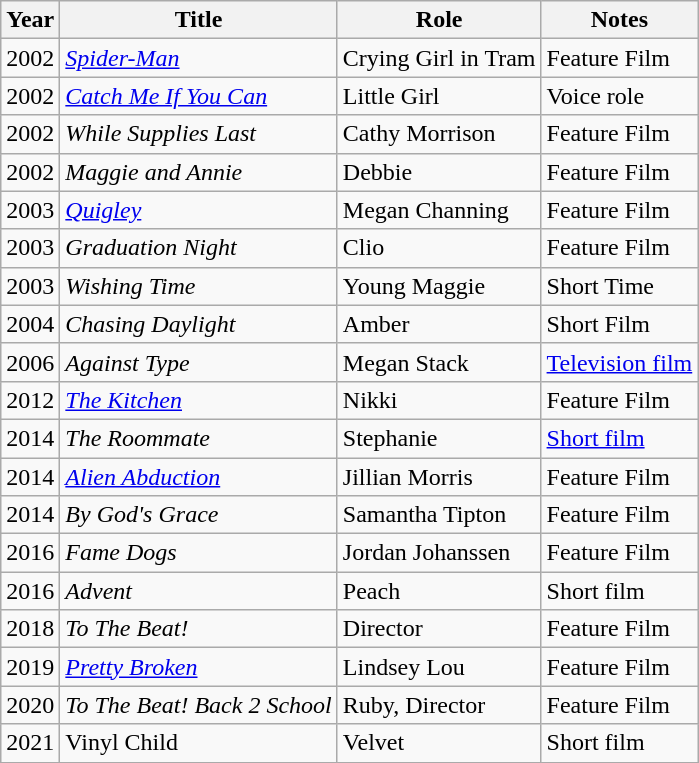<table class="wikitable sortable">
<tr>
<th>Year</th>
<th>Title</th>
<th>Role</th>
<th>Notes</th>
</tr>
<tr>
<td>2002</td>
<td><em><a href='#'>Spider-Man</a></em></td>
<td>Crying Girl in Tram</td>
<td>Feature Film</td>
</tr>
<tr>
<td>2002</td>
<td><em><a href='#'>Catch Me If You Can</a></em></td>
<td>Little Girl</td>
<td>Voice role</td>
</tr>
<tr>
<td>2002</td>
<td><em>While Supplies Last</em></td>
<td>Cathy Morrison</td>
<td>Feature Film</td>
</tr>
<tr>
<td>2002</td>
<td><em>Maggie and Annie</em></td>
<td>Debbie</td>
<td>Feature Film</td>
</tr>
<tr>
<td>2003</td>
<td><em><a href='#'>Quigley</a></em></td>
<td>Megan Channing</td>
<td>Feature Film</td>
</tr>
<tr>
<td>2003</td>
<td><em>Graduation Night</em></td>
<td>Clio</td>
<td>Feature Film</td>
</tr>
<tr>
<td>2003</td>
<td><em>Wishing Time</em></td>
<td>Young Maggie</td>
<td>Short Time</td>
</tr>
<tr>
<td>2004</td>
<td><em>Chasing Daylight</em></td>
<td>Amber</td>
<td>Short Film</td>
</tr>
<tr>
<td>2006</td>
<td><em>Against Type</em></td>
<td>Megan Stack</td>
<td><a href='#'>Television film</a></td>
</tr>
<tr>
<td>2012</td>
<td><em><a href='#'>The Kitchen</a></em></td>
<td>Nikki</td>
<td>Feature Film</td>
</tr>
<tr>
<td>2014</td>
<td><em>The Roommate </em></td>
<td>Stephanie</td>
<td><a href='#'>Short film</a></td>
</tr>
<tr>
<td>2014</td>
<td><em><a href='#'>Alien Abduction</a></em></td>
<td>Jillian Morris</td>
<td>Feature Film</td>
</tr>
<tr>
<td>2014</td>
<td><em>By God's Grace</em></td>
<td>Samantha Tipton</td>
<td>Feature Film</td>
</tr>
<tr>
<td>2016</td>
<td><em>Fame Dogs</em></td>
<td>Jordan Johanssen</td>
<td>Feature Film</td>
</tr>
<tr>
<td>2016</td>
<td><em>Advent</em></td>
<td>Peach</td>
<td>Short film</td>
</tr>
<tr>
<td>2018</td>
<td><em>To The Beat!</em></td>
<td>Director</td>
<td>Feature Film</td>
</tr>
<tr>
<td>2019</td>
<td><em><a href='#'>Pretty Broken</a></em></td>
<td>Lindsey Lou</td>
<td>Feature Film</td>
</tr>
<tr>
<td>2020</td>
<td><em>To The Beat! Back 2 School</em></td>
<td>Ruby, Director</td>
<td>Feature Film</td>
</tr>
<tr>
<td>2021</td>
<td>Vinyl Child</td>
<td>Velvet</td>
<td>Short film</td>
</tr>
<tr>
</tr>
</table>
